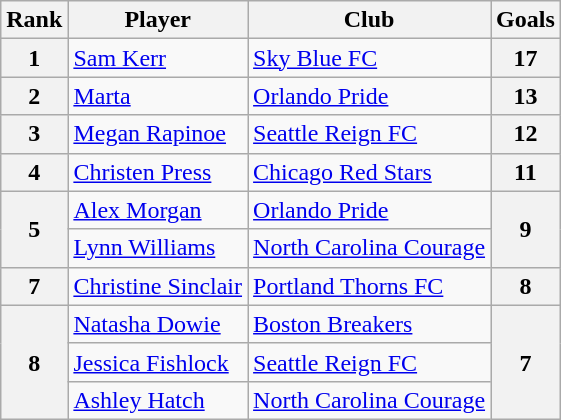<table class="wikitable" style="text-align: left;">
<tr>
<th>Rank</th>
<th>Player</th>
<th>Club</th>
<th>Goals</th>
</tr>
<tr>
<th>1</th>
<td> <a href='#'>Sam Kerr</a></td>
<td><a href='#'>Sky Blue FC</a></td>
<th>17</th>
</tr>
<tr>
<th>2</th>
<td> <a href='#'>Marta</a></td>
<td><a href='#'>Orlando Pride</a></td>
<th>13</th>
</tr>
<tr>
<th>3</th>
<td> <a href='#'>Megan Rapinoe</a></td>
<td><a href='#'>Seattle Reign FC</a></td>
<th>12</th>
</tr>
<tr>
<th>4</th>
<td> <a href='#'>Christen Press</a></td>
<td><a href='#'>Chicago Red Stars</a></td>
<th>11</th>
</tr>
<tr>
<th rowspan=2>5</th>
<td> <a href='#'>Alex Morgan</a></td>
<td><a href='#'>Orlando Pride</a></td>
<th rowspan=2>9</th>
</tr>
<tr>
<td> <a href='#'>Lynn Williams</a></td>
<td><a href='#'>North Carolina Courage</a></td>
</tr>
<tr>
<th>7</th>
<td> <a href='#'>Christine Sinclair</a></td>
<td><a href='#'>Portland Thorns FC</a></td>
<th>8</th>
</tr>
<tr>
<th rowspan=3>8</th>
<td> <a href='#'>Natasha Dowie</a></td>
<td><a href='#'>Boston Breakers</a></td>
<th rowspan=3>7</th>
</tr>
<tr>
<td> <a href='#'>Jessica Fishlock</a></td>
<td><a href='#'>Seattle Reign FC</a></td>
</tr>
<tr>
<td> <a href='#'>Ashley Hatch</a></td>
<td><a href='#'>North Carolina Courage</a></td>
</tr>
</table>
